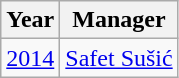<table class="wikitable">
<tr>
<th>Year</th>
<th>Manager</th>
</tr>
<tr>
<td align=center><a href='#'>2014</a></td>
<td> <a href='#'>Safet Sušić</a></td>
</tr>
</table>
